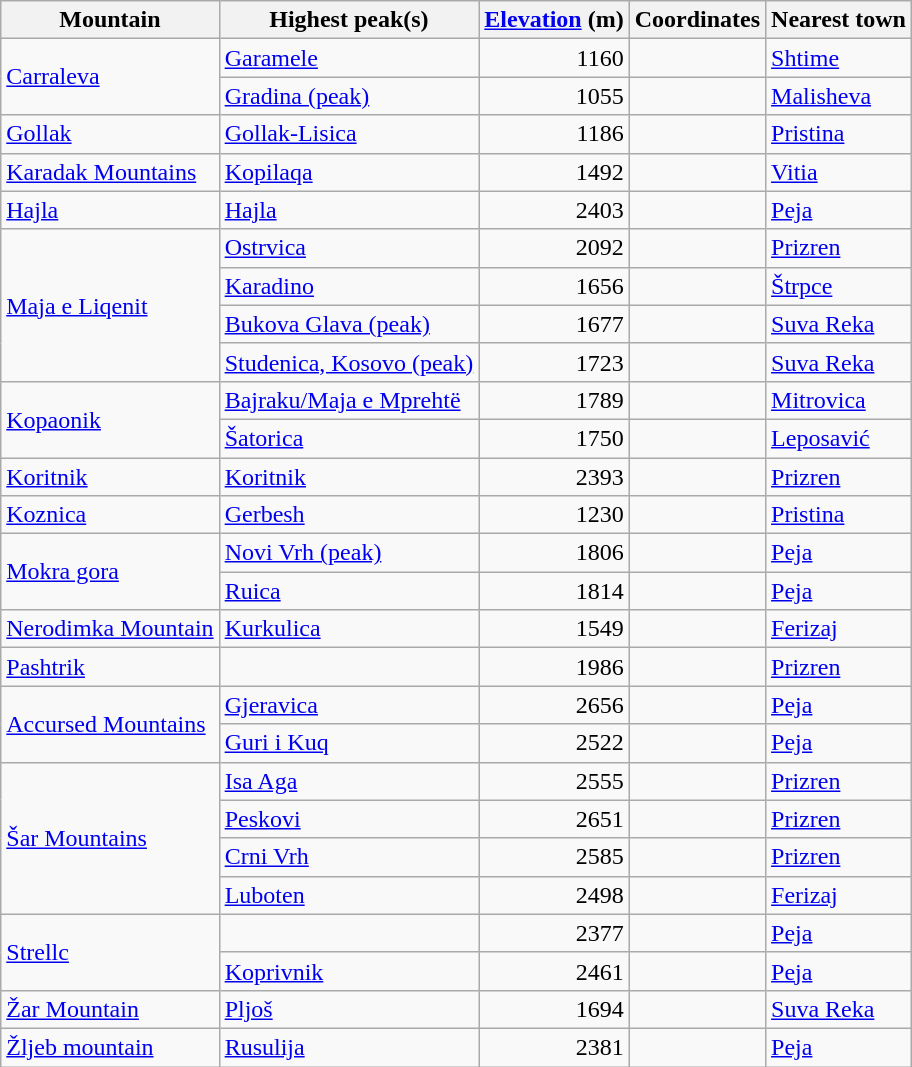<table class="wikitable">
<tr>
<th>Mountain</th>
<th>Highest peak(s)</th>
<th><a href='#'>Elevation</a> (m)</th>
<th>Coordinates</th>
<th>Nearest town</th>
</tr>
<tr>
<td rowspan=2><a href='#'>Carraleva</a></td>
<td><a href='#'>Garamele</a></td>
<td align="right">1160</td>
<td></td>
<td><a href='#'>Shtime</a></td>
</tr>
<tr>
<td><a href='#'>Gradina (peak)</a></td>
<td align="right">1055</td>
<td></td>
<td><a href='#'>Malisheva</a></td>
</tr>
<tr>
<td rowspan=1><a href='#'>Gollak</a></td>
<td><a href='#'>Gollak-Lisica</a></td>
<td align="right">1186</td>
<td></td>
<td><a href='#'>Pristina</a></td>
</tr>
<tr>
<td rowspan=1><a href='#'>Karadak Mountains</a></td>
<td><a href='#'>Kopilaqa</a></td>
<td align="right">1492</td>
<td></td>
<td><a href='#'>Vitia</a></td>
</tr>
<tr>
<td rowspan=1><a href='#'>Hajla</a></td>
<td><a href='#'>Hajla</a></td>
<td align="right">2403</td>
<td></td>
<td><a href='#'>Peja</a></td>
</tr>
<tr>
<td rowspan=4><a href='#'>Maja e Liqenit</a></td>
<td><a href='#'>Ostrvica</a></td>
<td align="right">2092</td>
<td></td>
<td><a href='#'>Prizren</a></td>
</tr>
<tr>
<td><a href='#'>Karadino</a></td>
<td align="right">1656</td>
<td></td>
<td><a href='#'>Štrpce</a></td>
</tr>
<tr>
<td><a href='#'>Bukova Glava (peak)</a></td>
<td align="right">1677</td>
<td></td>
<td><a href='#'>Suva Reka</a></td>
</tr>
<tr>
<td><a href='#'>Studenica, Kosovo (peak)</a></td>
<td align="right">1723</td>
<td></td>
<td><a href='#'>Suva Reka</a></td>
</tr>
<tr>
<td rowspan=2><a href='#'>Kopaonik</a></td>
<td><a href='#'>Bajraku/Maja e Mprehtë</a></td>
<td align="right">1789</td>
<td></td>
<td><a href='#'>Mitrovica</a></td>
</tr>
<tr>
<td><a href='#'>Šatorica</a></td>
<td align="right">1750</td>
<td></td>
<td><a href='#'>Leposavić</a></td>
</tr>
<tr>
<td><a href='#'>Koritnik</a></td>
<td><a href='#'>Koritnik</a></td>
<td align="right">2393</td>
<td></td>
<td><a href='#'>Prizren</a></td>
</tr>
<tr>
<td><a href='#'>Koznica</a></td>
<td><a href='#'>Gerbesh</a></td>
<td align="right">1230</td>
<td></td>
<td><a href='#'>Pristina</a></td>
</tr>
<tr>
<td rowspan=2><a href='#'>Mokra gora</a></td>
<td><a href='#'>Novi Vrh (peak)</a></td>
<td align="right">1806</td>
<td></td>
<td><a href='#'>Peja</a></td>
</tr>
<tr>
<td><a href='#'>Ruica</a></td>
<td align="right">1814</td>
<td></td>
<td><a href='#'>Peja</a></td>
</tr>
<tr>
<td><a href='#'>Nerodimka Mountain</a></td>
<td><a href='#'>Kurkulica</a></td>
<td align="right">1549</td>
<td></td>
<td><a href='#'>Ferizaj</a></td>
</tr>
<tr>
<td><a href='#'>Pashtrik</a></td>
<td></td>
<td align="right">1986</td>
<td></td>
<td><a href='#'>Prizren</a></td>
</tr>
<tr>
<td rowspan=2><a href='#'>Accursed Mountains</a></td>
<td><a href='#'>Gjeravica</a></td>
<td align="right">2656</td>
<td></td>
<td><a href='#'>Peja</a></td>
</tr>
<tr>
<td><a href='#'>Guri i Kuq</a></td>
<td align="right">2522</td>
<td></td>
<td><a href='#'>Peja</a></td>
</tr>
<tr>
<td rowspan=4><a href='#'>Šar Mountains</a></td>
<td><a href='#'>Isa Aga</a></td>
<td align="right">2555</td>
<td></td>
<td><a href='#'>Prizren</a></td>
</tr>
<tr>
<td><a href='#'>Peskovi</a></td>
<td align="right">2651</td>
<td></td>
<td><a href='#'>Prizren</a></td>
</tr>
<tr>
<td><a href='#'>Crni Vrh</a></td>
<td align="right">2585</td>
<td></td>
<td><a href='#'>Prizren</a></td>
</tr>
<tr>
<td><a href='#'>Luboten</a></td>
<td align="right">2498</td>
<td></td>
<td><a href='#'>Ferizaj</a></td>
</tr>
<tr>
<td rowspan=2><a href='#'>Strellc</a></td>
<td></td>
<td align="right">2377</td>
<td></td>
<td><a href='#'>Peja</a></td>
</tr>
<tr>
<td><a href='#'>Koprivnik</a></td>
<td align="right">2461</td>
<td></td>
<td><a href='#'>Peja</a></td>
</tr>
<tr>
<td><a href='#'>Žar Mountain</a></td>
<td><a href='#'>Pljoš</a></td>
<td align="right">1694</td>
<td></td>
<td><a href='#'>Suva Reka</a></td>
</tr>
<tr>
<td><a href='#'>Žljeb mountain</a></td>
<td><a href='#'>Rusulija</a></td>
<td align="right">2381</td>
<td></td>
<td><a href='#'>Peja</a></td>
</tr>
</table>
